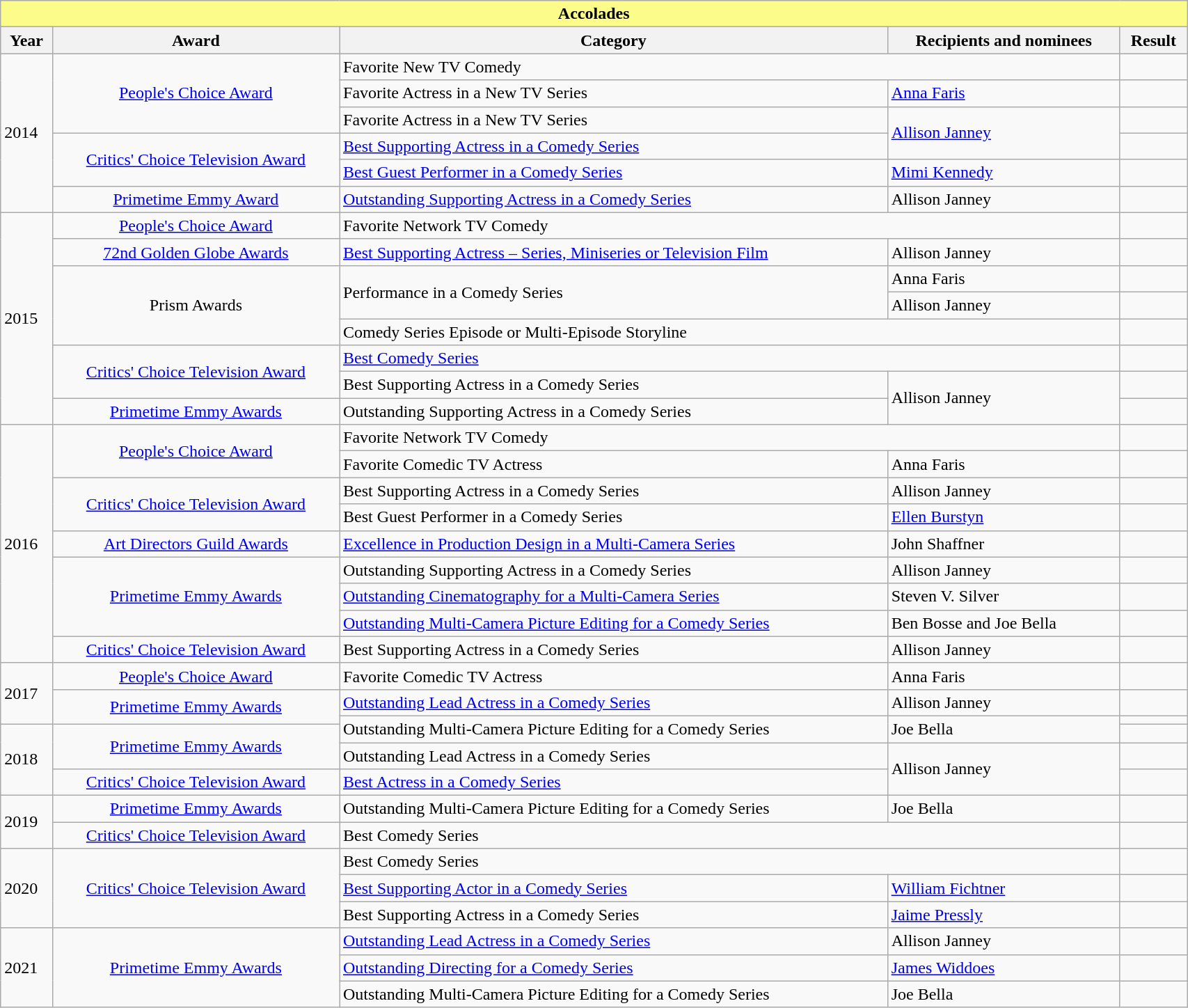<table class="wikitable" width="90%">
<tr>
<th colspan="5" style="background: #FBFC8A;">Accolades</th>
</tr>
<tr style="background:#ccc; text-align:center;">
<th>Year</th>
<th>Award</th>
<th>Category</th>
<th>Recipients and nominees</th>
<th>Result</th>
</tr>
<tr>
<td rowspan="6">2014</td>
<td rowspan="3" align="center"><a href='#'>People's Choice Award</a></td>
<td colspan="2">Favorite New TV Comedy</td>
<td></td>
</tr>
<tr>
<td>Favorite Actress in a New TV Series</td>
<td><a href='#'>Anna Faris</a></td>
<td></td>
</tr>
<tr>
<td>Favorite Actress in a New TV Series</td>
<td rowspan="2"><a href='#'>Allison Janney</a></td>
<td></td>
</tr>
<tr>
<td rowspan="2" align="center"><a href='#'>Critics' Choice Television Award</a></td>
<td><a href='#'>Best Supporting Actress in a Comedy Series</a></td>
<td></td>
</tr>
<tr>
<td><a href='#'>Best Guest Performer in a Comedy Series</a></td>
<td><a href='#'>Mimi Kennedy</a></td>
<td></td>
</tr>
<tr>
<td align="center"><a href='#'>Primetime Emmy Award</a></td>
<td><a href='#'>Outstanding Supporting Actress in a Comedy Series</a></td>
<td>Allison Janney</td>
<td></td>
</tr>
<tr>
<td rowspan="8">2015</td>
<td align="center"><a href='#'>People's Choice Award</a></td>
<td colspan="2">Favorite Network TV Comedy</td>
<td></td>
</tr>
<tr>
<td rowspan="1" align="center"><a href='#'>72nd Golden Globe Awards</a></td>
<td><a href='#'>Best Supporting Actress – Series, Miniseries or Television Film</a></td>
<td>Allison Janney</td>
<td></td>
</tr>
<tr>
<td rowspan="3" align="center">Prism Awards</td>
<td rowspan="2">Performance in a Comedy Series</td>
<td>Anna Faris</td>
<td></td>
</tr>
<tr>
<td>Allison Janney</td>
<td></td>
</tr>
<tr>
<td colspan="2">Comedy Series Episode or Multi-Episode Storyline</td>
<td></td>
</tr>
<tr>
<td rowspan="2" align="center"><a href='#'>Critics' Choice Television Award</a></td>
<td colspan="2"><a href='#'>Best Comedy Series</a></td>
<td></td>
</tr>
<tr>
<td>Best Supporting Actress in a Comedy Series</td>
<td rowspan="2">Allison Janney</td>
<td></td>
</tr>
<tr>
<td align="center"><a href='#'>Primetime Emmy Awards</a></td>
<td>Outstanding Supporting Actress in a Comedy Series</td>
<td></td>
</tr>
<tr>
<td rowspan="9">2016</td>
<td rowspan="2" align="center"><a href='#'>People's Choice Award</a></td>
<td colspan="2">Favorite Network TV Comedy</td>
<td></td>
</tr>
<tr>
<td>Favorite Comedic TV Actress</td>
<td>Anna Faris</td>
<td></td>
</tr>
<tr>
<td rowspan="2" align="center"><a href='#'>Critics' Choice Television Award</a></td>
<td>Best Supporting Actress in a Comedy Series</td>
<td>Allison Janney</td>
<td></td>
</tr>
<tr>
<td>Best Guest Performer in a Comedy Series</td>
<td><a href='#'>Ellen Burstyn</a></td>
<td></td>
</tr>
<tr>
<td align="center"><a href='#'>Art Directors Guild Awards</a></td>
<td><a href='#'>Excellence in Production Design in a Multi-Camera Series</a></td>
<td>John Shaffner</td>
<td></td>
</tr>
<tr>
<td rowspan="3" align="center"><a href='#'>Primetime Emmy Awards</a></td>
<td>Outstanding Supporting Actress in a Comedy Series</td>
<td>Allison Janney</td>
<td></td>
</tr>
<tr>
<td><a href='#'>Outstanding Cinematography for a Multi-Camera Series</a></td>
<td>Steven V. Silver</td>
<td></td>
</tr>
<tr>
<td><a href='#'>Outstanding Multi-Camera Picture Editing for a Comedy Series</a></td>
<td>Ben Bosse and Joe Bella</td>
<td></td>
</tr>
<tr>
<td align="center"><a href='#'>Critics' Choice Television Award</a></td>
<td>Best Supporting Actress in a Comedy Series</td>
<td>Allison Janney</td>
<td></td>
</tr>
<tr>
<td rowspan="3">2017</td>
<td align="center"><a href='#'>People's Choice Award</a></td>
<td>Favorite Comedic TV Actress</td>
<td>Anna Faris</td>
<td></td>
</tr>
<tr>
<td rowspan="2" align="center"><a href='#'>Primetime Emmy Awards</a></td>
<td><a href='#'>Outstanding Lead Actress in a Comedy Series</a></td>
<td>Allison Janney</td>
<td></td>
</tr>
<tr>
<td rowspan="2">Outstanding Multi-Camera Picture Editing for a Comedy Series</td>
<td rowspan="2">Joe Bella</td>
<td></td>
</tr>
<tr>
<td rowspan="3">2018</td>
<td rowspan="2" align="center"><a href='#'>Primetime Emmy Awards</a></td>
<td></td>
</tr>
<tr>
<td>Outstanding Lead Actress in a Comedy Series</td>
<td rowspan="2">Allison Janney</td>
<td></td>
</tr>
<tr>
<td align="center"><a href='#'>Critics' Choice Television Award</a></td>
<td><a href='#'>Best Actress in a Comedy Series</a></td>
<td></td>
</tr>
<tr>
<td rowspan="2">2019</td>
<td align="center"><a href='#'>Primetime Emmy Awards</a></td>
<td>Outstanding Multi-Camera Picture Editing for a Comedy Series</td>
<td>Joe Bella</td>
<td></td>
</tr>
<tr>
<td rowspan="1" align="center"><a href='#'>Critics' Choice Television Award</a></td>
<td colspan="2">Best Comedy Series</td>
<td></td>
</tr>
<tr>
<td rowspan="3">2020</td>
<td rowspan="3" align="center"><a href='#'>Critics' Choice Television Award</a></td>
<td colspan="2">Best Comedy Series</td>
<td></td>
</tr>
<tr>
<td><a href='#'>Best Supporting Actor in a Comedy Series</a></td>
<td><a href='#'>William Fichtner</a></td>
<td></td>
</tr>
<tr>
<td>Best Supporting Actress in a Comedy Series</td>
<td><a href='#'>Jaime Pressly</a></td>
<td></td>
</tr>
<tr>
<td rowspan="3">2021</td>
<td rowspan="3" align="center"><a href='#'>Primetime Emmy Awards</a></td>
<td><a href='#'>Outstanding Lead Actress in a Comedy Series</a></td>
<td>Allison Janney</td>
<td></td>
</tr>
<tr>
<td><a href='#'>Outstanding Directing for a Comedy Series</a></td>
<td><a href='#'>James Widdoes</a></td>
<td></td>
</tr>
<tr>
<td>Outstanding Multi-Camera Picture Editing for a Comedy Series</td>
<td>Joe Bella</td>
<td></td>
</tr>
</table>
